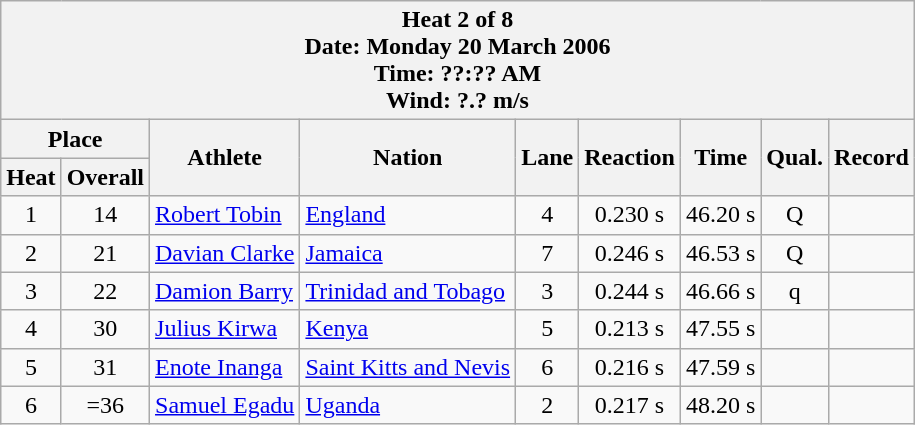<table class="wikitable">
<tr>
<th colspan=9>Heat 2 of 8 <br> Date: Monday 20 March 2006 <br> Time: ??:?? AM <br> Wind: ?.? m/s</th>
</tr>
<tr>
<th colspan=2>Place</th>
<th rowspan=2>Athlete</th>
<th rowspan=2>Nation</th>
<th rowspan=2>Lane</th>
<th rowspan=2>Reaction</th>
<th rowspan=2>Time</th>
<th rowspan=2>Qual.</th>
<th rowspan=2>Record</th>
</tr>
<tr>
<th>Heat</th>
<th>Overall</th>
</tr>
<tr>
<td align="center">1</td>
<td align="center">14</td>
<td align="left"><a href='#'>Robert Tobin</a></td>
<td align="left"> <a href='#'>England</a></td>
<td align="center">4</td>
<td align="center">0.230 s</td>
<td align="center">46.20 s</td>
<td align="center">Q</td>
<td align="center"></td>
</tr>
<tr>
<td align="center">2</td>
<td align="center">21</td>
<td align="left"><a href='#'>Davian Clarke</a></td>
<td align="left"> <a href='#'>Jamaica</a></td>
<td align="center">7</td>
<td align="center">0.246 s</td>
<td align="center">46.53 s</td>
<td align="center">Q</td>
<td align="center"></td>
</tr>
<tr>
<td align="center">3</td>
<td align="center">22</td>
<td align="left"><a href='#'>Damion Barry</a></td>
<td align="left"> <a href='#'>Trinidad and Tobago</a></td>
<td align="center">3</td>
<td align="center">0.244 s</td>
<td align="center">46.66 s</td>
<td align="center">q</td>
<td align="center"></td>
</tr>
<tr>
<td align="center">4</td>
<td align="center">30</td>
<td align="left"><a href='#'>Julius Kirwa</a></td>
<td align="left"> <a href='#'>Kenya</a></td>
<td align="center">5</td>
<td align="center">0.213 s</td>
<td align="center">47.55 s</td>
<td align="center"></td>
<td align="center"></td>
</tr>
<tr>
<td align="center">5</td>
<td align="center">31</td>
<td align="left"><a href='#'>Enote Inanga</a></td>
<td align="left"> <a href='#'>Saint Kitts and Nevis</a></td>
<td align="center">6</td>
<td align="center">0.216 s</td>
<td align="center">47.59 s</td>
<td align="center"></td>
<td align="center"></td>
</tr>
<tr>
<td align="center">6</td>
<td align="center">=36</td>
<td align="left"><a href='#'>Samuel Egadu</a></td>
<td align="left"> <a href='#'>Uganda</a></td>
<td align="center">2</td>
<td align="center">0.217 s</td>
<td align="center">48.20 s</td>
<td align="center"></td>
<td align="center"></td>
</tr>
</table>
